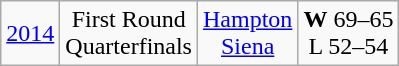<table class="wikitable">
<tr align="center">
<td><a href='#'>2014</a></td>
<td>First Round<br>Quarterfinals</td>
<td><a href='#'>Hampton</a><br><a href='#'>Siena</a></td>
<td><strong>W</strong> 69–65<br>L 52–54</td>
</tr>
</table>
